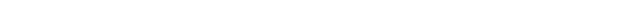<table style="width:66%; text-align:center;">
<tr style="color:white;">
<td style="background:"><strong>15</strong></td>
<td style="background:"><strong>9</strong></td>
</tr>
</table>
